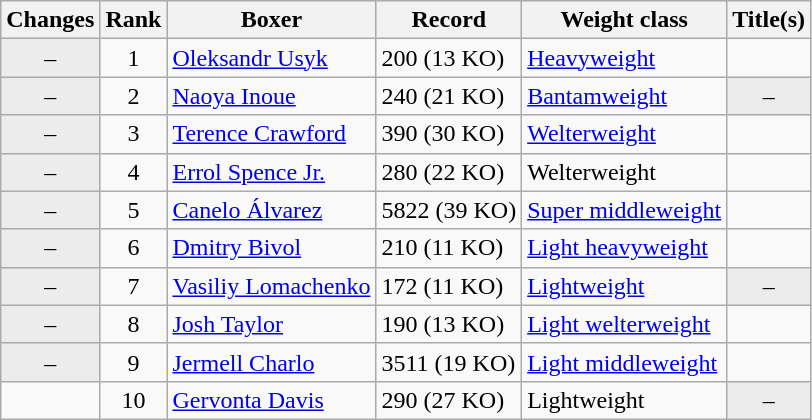<table class="wikitable ">
<tr>
<th>Changes</th>
<th>Rank</th>
<th>Boxer</th>
<th>Record</th>
<th>Weight class</th>
<th>Title(s)</th>
</tr>
<tr>
<td align=center bgcolor=#ECECEC>–</td>
<td align=center>1</td>
<td><a href='#'>Oleksandr Usyk</a></td>
<td>200 (13 KO)</td>
<td><a href='#'>Heavyweight</a></td>
<td></td>
</tr>
<tr>
<td align=center bgcolor=#ECECEC>–</td>
<td align=center>2</td>
<td><a href='#'>Naoya Inoue</a></td>
<td>240 (21 KO)</td>
<td><a href='#'>Bantamweight</a></td>
<td align=center bgcolor=#ECECEC data-sort-value="Z">–</td>
</tr>
<tr>
<td align=center bgcolor=#ECECEC>–</td>
<td align=center>3</td>
<td><a href='#'>Terence Crawford</a></td>
<td>390 (30 KO)</td>
<td><a href='#'>Welterweight</a></td>
<td></td>
</tr>
<tr>
<td align=center bgcolor=#ECECEC>–</td>
<td align=center>4</td>
<td><a href='#'>Errol Spence Jr.</a></td>
<td>280 (22 KO)</td>
<td>Welterweight</td>
<td></td>
</tr>
<tr>
<td align=center bgcolor=#ECECEC>–</td>
<td align=center>5</td>
<td><a href='#'>Canelo Álvarez</a></td>
<td>5822 (39 KO)</td>
<td><a href='#'>Super middleweight</a></td>
<td></td>
</tr>
<tr>
<td align=center bgcolor=#ECECEC>–</td>
<td align=center>6</td>
<td><a href='#'>Dmitry Bivol</a></td>
<td>210 (11 KO)</td>
<td><a href='#'>Light heavyweight</a></td>
<td></td>
</tr>
<tr>
<td align=center bgcolor=#ECECEC>–</td>
<td align=center>7</td>
<td><a href='#'>Vasiliy Lomachenko</a></td>
<td>172 (11 KO)</td>
<td><a href='#'>Lightweight</a></td>
<td align=center bgcolor=#ECECEC data-sort-value="Z">–</td>
</tr>
<tr>
<td align=center bgcolor=#ECECEC>–</td>
<td align=center>8</td>
<td><a href='#'>Josh Taylor</a></td>
<td>190 (13 KO)</td>
<td><a href='#'>Light welterweight</a></td>
<td></td>
</tr>
<tr>
<td align=center bgcolor=#ECECEC>–</td>
<td align=center>9</td>
<td><a href='#'>Jermell Charlo</a></td>
<td>3511 (19 KO)</td>
<td><a href='#'>Light middleweight</a></td>
<td></td>
</tr>
<tr>
<td align=center></td>
<td align=center>10</td>
<td><a href='#'>Gervonta Davis</a></td>
<td>290 (27 KO)</td>
<td>Lightweight</td>
<td align=center bgcolor=#ECECEC data-sort-value="Z">–</td>
</tr>
</table>
